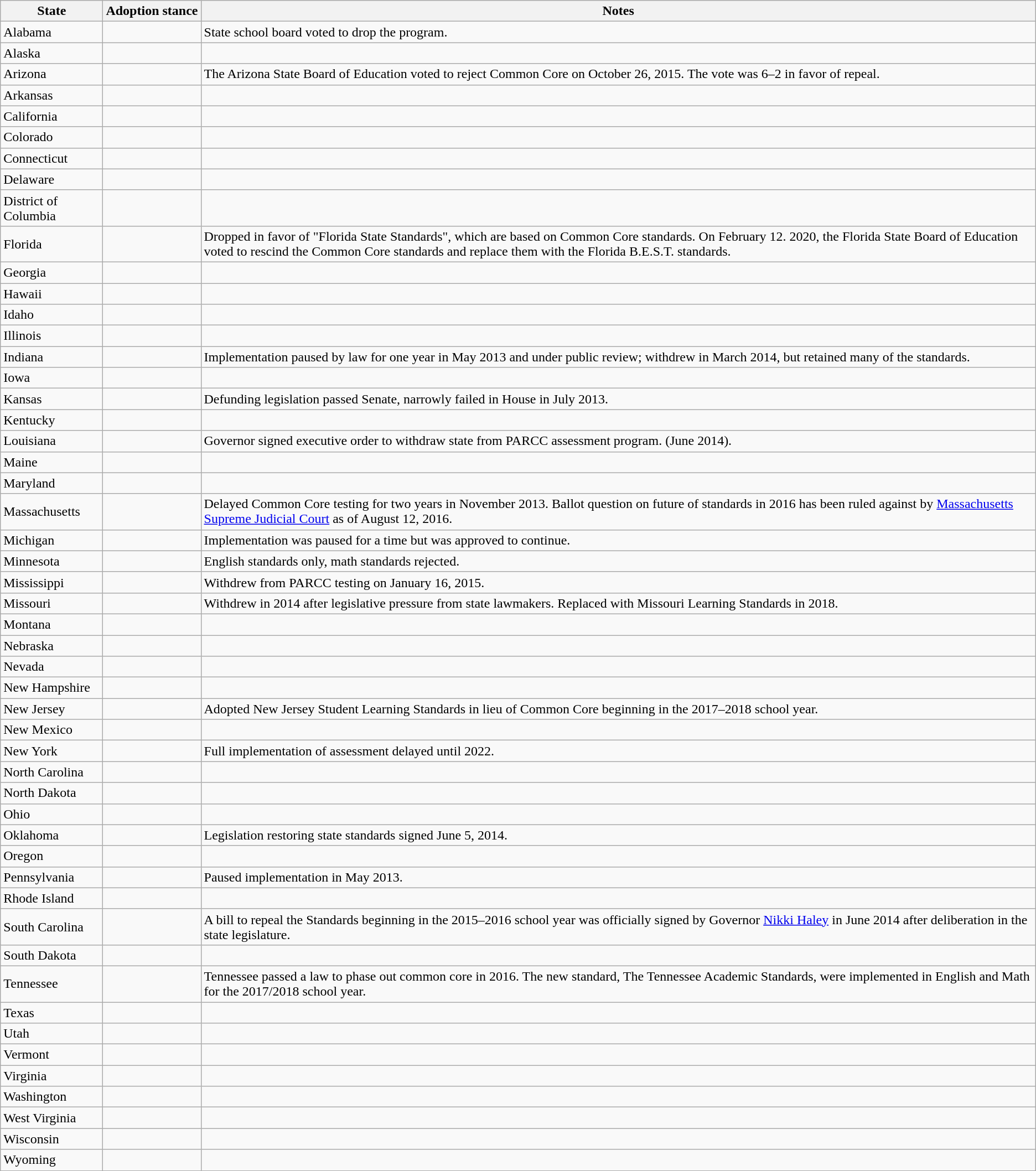<table class="wikitable sortable">
<tr>
<th>State</th>
<th>Adoption stance</th>
<th>Notes</th>
</tr>
<tr>
<td>Alabama</td>
<td></td>
<td>State school board voted to drop the program.</td>
</tr>
<tr>
<td>Alaska</td>
<td></td>
<td></td>
</tr>
<tr>
<td>Arizona</td>
<td></td>
<td>The Arizona State Board of Education voted to reject Common Core on October 26, 2015. The vote was 6–2 in favor of repeal.</td>
</tr>
<tr>
<td>Arkansas</td>
<td></td>
<td></td>
</tr>
<tr>
<td>California</td>
<td></td>
<td></td>
</tr>
<tr>
<td>Colorado</td>
<td></td>
<td></td>
</tr>
<tr>
<td>Connecticut</td>
<td></td>
<td></td>
</tr>
<tr>
<td>Delaware</td>
<td></td>
<td></td>
</tr>
<tr>
<td>District of Columbia</td>
<td></td>
<td></td>
</tr>
<tr>
<td>Florida</td>
<td></td>
<td>Dropped in favor of "Florida State Standards", which are based on Common Core standards. On February 12. 2020, the Florida State Board of Education voted to rescind the Common Core standards and replace them with the Florida B.E.S.T. standards.</td>
</tr>
<tr>
<td>Georgia</td>
<td></td>
<td></td>
</tr>
<tr>
<td>Hawaii</td>
<td></td>
<td></td>
</tr>
<tr>
<td>Idaho</td>
<td></td>
<td></td>
</tr>
<tr>
<td>Illinois</td>
<td></td>
<td></td>
</tr>
<tr>
<td>Indiana</td>
<td></td>
<td>Implementation paused by law for one year in May 2013 and under public review; withdrew in March 2014, but retained many of the standards.</td>
</tr>
<tr>
<td>Iowa</td>
<td></td>
<td></td>
</tr>
<tr>
<td>Kansas</td>
<td></td>
<td>Defunding legislation passed Senate, narrowly failed in House in July 2013.</td>
</tr>
<tr>
<td>Kentucky</td>
<td></td>
<td></td>
</tr>
<tr>
<td>Louisiana</td>
<td></td>
<td>Governor signed executive order to withdraw state from PARCC assessment program. (June 2014).</td>
</tr>
<tr>
<td>Maine</td>
<td></td>
<td></td>
</tr>
<tr>
<td>Maryland</td>
<td></td>
<td></td>
</tr>
<tr>
<td>Massachusetts</td>
<td></td>
<td>Delayed Common Core testing for two years in November 2013. Ballot question on future of standards in 2016 has been ruled against by <a href='#'>Massachusetts Supreme Judicial Court</a> as of August 12, 2016.</td>
</tr>
<tr>
<td>Michigan</td>
<td></td>
<td>Implementation was paused for a time but was approved to continue.</td>
</tr>
<tr>
<td>Minnesota</td>
<td></td>
<td>English standards only, math standards rejected.</td>
</tr>
<tr>
<td>Mississippi</td>
<td></td>
<td>Withdrew from PARCC testing on January 16, 2015.</td>
</tr>
<tr>
<td>Missouri</td>
<td></td>
<td>Withdrew in 2014 after legislative pressure from state lawmakers. Replaced with Missouri Learning Standards in 2018.</td>
</tr>
<tr>
<td>Montana</td>
<td></td>
<td></td>
</tr>
<tr>
<td>Nebraska</td>
<td></td>
<td></td>
</tr>
<tr>
<td>Nevada</td>
<td></td>
<td></td>
</tr>
<tr>
<td>New Hampshire</td>
<td></td>
<td></td>
</tr>
<tr>
<td>New Jersey</td>
<td></td>
<td>Adopted New Jersey Student Learning Standards in lieu of Common Core beginning in the 2017–2018 school year.</td>
</tr>
<tr>
<td>New Mexico</td>
<td></td>
<td></td>
</tr>
<tr>
<td>New York</td>
<td></td>
<td>Full implementation of assessment delayed until 2022.</td>
</tr>
<tr>
<td>North Carolina</td>
<td></td>
<td></td>
</tr>
<tr>
<td>North Dakota</td>
<td></td>
<td></td>
</tr>
<tr>
<td>Ohio</td>
<td></td>
<td></td>
</tr>
<tr>
<td>Oklahoma</td>
<td></td>
<td>Legislation restoring state standards signed June 5, 2014.</td>
</tr>
<tr>
<td>Oregon</td>
<td></td>
<td></td>
</tr>
<tr>
<td>Pennsylvania</td>
<td></td>
<td>Paused implementation in May 2013.</td>
</tr>
<tr>
<td>Rhode Island</td>
<td></td>
<td></td>
</tr>
<tr>
<td>South Carolina</td>
<td></td>
<td>A bill to repeal the Standards beginning in the 2015–2016 school year was officially signed by Governor <a href='#'>Nikki Haley</a> in June 2014 after deliberation in the state legislature.</td>
</tr>
<tr>
<td>South Dakota</td>
<td></td>
<td></td>
</tr>
<tr>
<td>Tennessee</td>
<td></td>
<td>Tennessee passed a law to phase out common core in 2016. The new standard, The Tennessee Academic Standards, were implemented in English and Math for the 2017/2018 school year.</td>
</tr>
<tr>
<td>Texas</td>
<td></td>
<td></td>
</tr>
<tr>
<td>Utah</td>
<td></td>
<td></td>
</tr>
<tr>
<td>Vermont</td>
<td></td>
<td></td>
</tr>
<tr>
<td>Virginia</td>
<td></td>
<td></td>
</tr>
<tr>
<td>Washington</td>
<td></td>
<td></td>
</tr>
<tr>
<td>West Virginia</td>
<td></td>
<td></td>
</tr>
<tr>
<td>Wisconsin</td>
<td></td>
<td></td>
</tr>
<tr>
<td>Wyoming</td>
<td></td>
<td></td>
</tr>
</table>
